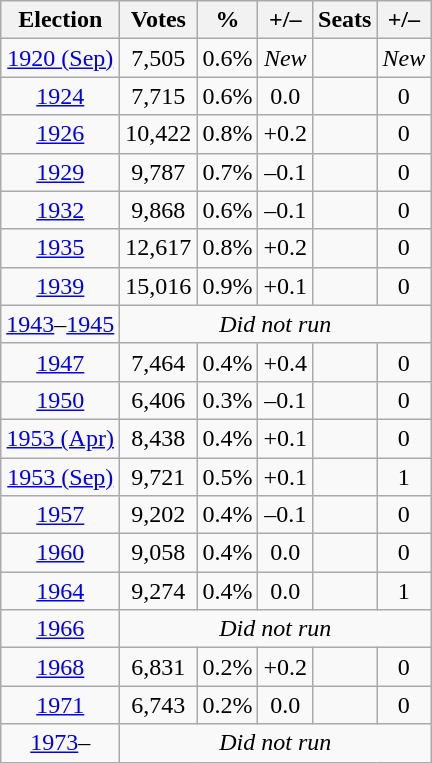<table class=wikitable style=text-align:center>
<tr>
<th>Election</th>
<th>Votes</th>
<th>%</th>
<th>+/–</th>
<th>Seats</th>
<th>+/–</th>
</tr>
<tr>
<td><a href='#'>1920 (Sep)</a></td>
<td>7,505</td>
<td>0.6%</td>
<td><em>New</em></td>
<td></td>
<td><em>New</em></td>
</tr>
<tr>
<td><a href='#'>1924</a></td>
<td>7,715</td>
<td>0.6%</td>
<td>0.0</td>
<td></td>
<td> 0</td>
</tr>
<tr>
<td><a href='#'>1926</a></td>
<td>10,422</td>
<td>0.8%</td>
<td>+0.2</td>
<td></td>
<td> 0</td>
</tr>
<tr>
<td><a href='#'>1929</a></td>
<td>9,787</td>
<td>0.7%</td>
<td>–0.1</td>
<td></td>
<td> 0</td>
</tr>
<tr>
<td><a href='#'>1932</a></td>
<td>9,868</td>
<td>0.6%</td>
<td>–0.1</td>
<td></td>
<td> 0</td>
</tr>
<tr>
<td><a href='#'>1935</a></td>
<td>12,617</td>
<td>0.8%</td>
<td>+0.2</td>
<td></td>
<td> 0</td>
</tr>
<tr>
<td><a href='#'>1939</a></td>
<td>15,016</td>
<td>0.9%</td>
<td>+0.1</td>
<td></td>
<td> 0</td>
</tr>
<tr>
<td><a href='#'>1943</a>–<a href='#'>1945</a></td>
<td colspan=6><em>Did not run</em></td>
</tr>
<tr>
<td><a href='#'>1947</a></td>
<td>7,464</td>
<td>0.4%</td>
<td>+0.4</td>
<td></td>
<td> 0</td>
</tr>
<tr>
<td><a href='#'>1950</a></td>
<td>6,406</td>
<td>0.3%</td>
<td>–0.1</td>
<td></td>
<td> 0</td>
</tr>
<tr>
<td><a href='#'>1953 (Apr)</a></td>
<td>8,438</td>
<td>0.4%</td>
<td>+0.1</td>
<td></td>
<td> 0</td>
</tr>
<tr>
<td><a href='#'>1953 (Sep)</a></td>
<td>9,721</td>
<td>0.5%</td>
<td>+0.1</td>
<td></td>
<td> 1</td>
</tr>
<tr>
<td><a href='#'>1957</a></td>
<td>9,202</td>
<td>0.4%</td>
<td>–0.1</td>
<td></td>
<td> 0</td>
</tr>
<tr>
<td><a href='#'>1960</a></td>
<td>9,058</td>
<td>0.4%</td>
<td>0.0</td>
<td></td>
<td> 0</td>
</tr>
<tr>
<td><a href='#'>1964</a></td>
<td>9,274</td>
<td>0.4%</td>
<td>0.0</td>
<td></td>
<td> 1</td>
</tr>
<tr>
<td><a href='#'>1966</a></td>
<td colspan=6><em>Did not run</em></td>
</tr>
<tr>
<td><a href='#'>1968</a></td>
<td>6,831</td>
<td>0.2%</td>
<td>+0.2</td>
<td></td>
<td> 0</td>
</tr>
<tr>
<td><a href='#'>1971</a></td>
<td>6,743</td>
<td>0.2%</td>
<td>0.0</td>
<td></td>
<td> 0</td>
</tr>
<tr>
<td><a href='#'>1973</a>–</td>
<td colspan=6><em>Did not run</em></td>
</tr>
</table>
